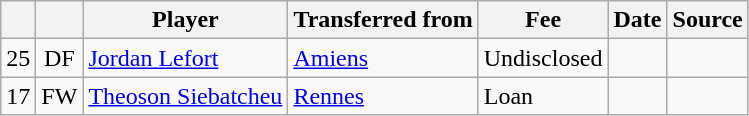<table class="wikitable plainrowheaders sortable">
<tr>
<th></th>
<th></th>
<th scope=col>Player</th>
<th>Transferred from</th>
<th !scope=col; style="width: 65px;">Fee</th>
<th scope=col>Date</th>
<th scope=col>Source</th>
</tr>
<tr>
<td align=center>25</td>
<td align=center>DF</td>
<td> <a href='#'>Jordan Lefort</a></td>
<td> <a href='#'>Amiens</a></td>
<td>Undisclosed</td>
<td></td>
<td></td>
</tr>
<tr>
<td align=center>17</td>
<td align=center>FW</td>
<td> <a href='#'>Theoson Siebatcheu</a></td>
<td> <a href='#'>Rennes</a></td>
<td>Loan</td>
<td></td>
<td></td>
</tr>
</table>
